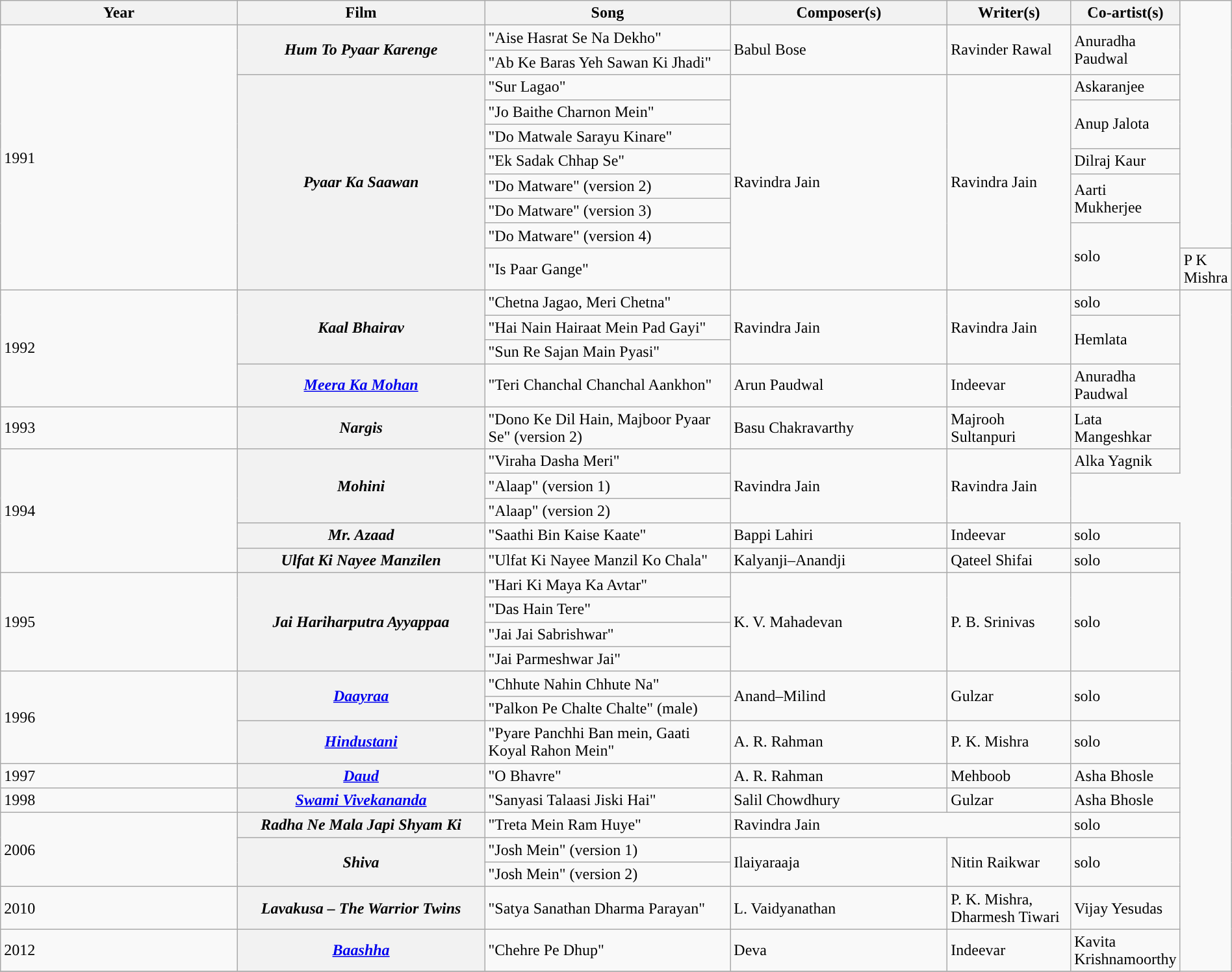<table class="wikitable plainrowheaders" style="width:100%;" textcolor:#000;">
<tr style="background:#b0e0e66;">
<th scope="col" style="width:23%;"><strong>Year</strong></th>
<th scope="col" style="width:23%;"><strong>Film</strong></th>
<th scope="col" style="width:23%;"><strong>Song</strong></th>
<th scope="col" style="width:20%;"><strong>Composer(s)</strong></th>
<th scope="col" style="width:16%;"><strong>Writer(s)</strong></th>
<th scope="col" style="width:18%;"><strong>Co-artist(s)</strong></th>
</tr>
<tr>
<td rowspan=10>1991</td>
<th rowspan=2><em>Hum To Pyaar Karenge</em></th>
<td>"Aise Hasrat Se Na Dekho"</td>
<td rowspan=2>Babul Bose</td>
<td rowspan=2>Ravinder Rawal</td>
<td rowspan=2>Anuradha Paudwal</td>
</tr>
<tr>
<td>"Ab Ke Baras Yeh Sawan Ki Jhadi"</td>
</tr>
<tr>
<th rowspan=8><em>Pyaar Ka Saawan</em></th>
<td>"Sur Lagao"</td>
<td rowspan=8>Ravindra Jain</td>
<td Rowspan=8>Ravindra Jain</td>
<td>Askaranjee</td>
</tr>
<tr>
<td>"Jo Baithe Charnon Mein"</td>
<td rowspan=2>Anup Jalota</td>
</tr>
<tr>
<td>"Do Matwale Sarayu Kinare"</td>
</tr>
<tr>
<td>"Ek Sadak Chhap Se"</td>
<td>Dilraj Kaur</td>
</tr>
<tr>
<td>"Do Matware" (version 2)</td>
<td rowspan=2>Aarti Mukherjee</td>
</tr>
<tr>
<td>"Do Matware" (version 3)</td>
</tr>
<tr>
<td>"Do Matware" (version 4)</td>
<td rowspan=2>solo</td>
</tr>
<tr>
<td>"Is Paar Gange"</td>
<td>P K Mishra</td>
</tr>
<tr>
<td rowspan=4>1992</td>
<th rowspan=3><em>Kaal Bhairav</em></th>
<td>"Chetna Jagao, Meri Chetna"</td>
<td rowspan=3>Ravindra Jain</td>
<td Rowspan=3>Ravindra Jain</td>
<td>solo</td>
</tr>
<tr>
<td>"Hai Nain Hairaat Mein Pad Gayi"</td>
<td rowspan=2>Hemlata</td>
</tr>
<tr>
<td>"Sun Re Sajan Main Pyasi"</td>
</tr>
<tr>
<th Rowspan=><em><a href='#'>Meera Ka Mohan</a></em></th>
<td>"Teri Chanchal Chanchal Aankhon"</td>
<td rowspan=>Arun Paudwal</td>
<td rowspan=>Indeevar</td>
<td>Anuradha Paudwal</td>
</tr>
<tr>
<td rowspan=1>1993</td>
<th><em>Nargis</em></th>
<td>"Dono Ke Dil Hain, Majboor Pyaar Se" (version 2)</td>
<td>Basu Chakravarthy</td>
<td>Majrooh Sultanpuri</td>
<td>Lata Mangeshkar</td>
</tr>
<tr>
<td rowspan=5>1994</td>
<th Rowspan=3><em>Mohini</em></th>
<td>"Viraha Dasha Meri"</td>
<td Rowspan=3>Ravindra Jain</td>
<td rowspan=3>Ravindra Jain</td>
<td>Alka Yagnik</td>
</tr>
<tr>
<td>"Alaap" (version 1)</td>
</tr>
<tr>
<td>"Alaap" (version 2)</td>
</tr>
<tr>
<th><em>Mr. Azaad</em></th>
<td>"Saathi Bin Kaise Kaate"</td>
<td>Bappi Lahiri</td>
<td>Indeevar</td>
<td>solo</td>
</tr>
<tr>
<th><em>Ulfat Ki Nayee Manzilen</em></th>
<td>"Ulfat Ki Nayee Manzil Ko Chala"</td>
<td>Kalyanji–Anandji</td>
<td>Qateel Shifai</td>
<td>solo</td>
</tr>
<tr>
<td rowspan=4>1995</td>
<th rowspan=4><em>Jai Hariharputra Ayyappaa</em></th>
<td>"Hari Ki Maya Ka Avtar"</td>
<td rowspan=4>K. V. Mahadevan</td>
<td rowspan=4>P. B. Srinivas</td>
<td rowspan=4>solo</td>
</tr>
<tr>
<td>"Das Hain Tere"</td>
</tr>
<tr>
<td>"Jai Jai Sabrishwar"</td>
</tr>
<tr>
<td>"Jai Parmeshwar Jai"</td>
</tr>
<tr>
<td rowspan=3>1996</td>
<th rowspan=2><em><a href='#'>Daayraa</a></em></th>
<td>"Chhute Nahin Chhute Na"</td>
<td rowspan=2>Anand–Milind</td>
<td rowspan=2>Gulzar</td>
<td rowspan=2>solo</td>
</tr>
<tr>
<td>"Palkon Pe Chalte Chalte" (male)</td>
</tr>
<tr>
<th><em><a href='#'>Hindustani</a></em></th>
<td>"Pyare Panchhi Ban mein, Gaati Koyal Rahon Mein"</td>
<td>A. R. Rahman</td>
<td>P. K. Mishra</td>
<td>solo</td>
</tr>
<tr>
<td>1997</td>
<th Rowspan=1><em><a href='#'>Daud</a></em></th>
<td>"O Bhavre"</td>
<td rowspan=1>A. R. Rahman</td>
<td rowspan=1>Mehboob</td>
<td>Asha Bhosle</td>
</tr>
<tr>
<td>1998</td>
<th><em><a href='#'>Swami Vivekananda</a></em></th>
<td>"Sanyasi Talaasi Jiski Hai"</td>
<td>Salil Chowdhury</td>
<td>Gulzar</td>
<td>Asha Bhosle</td>
</tr>
<tr>
<td rowspan=3>2006</td>
<th><em>Radha Ne Mala Japi Shyam Ki</em></th>
<td>"Treta Mein Ram Huye"</td>
<td colspan=2>Ravindra Jain</td>
<td>solo</td>
</tr>
<tr>
<th Rowspan=2><em>Shiva</em></th>
<td>"Josh Mein" (version 1)</td>
<td rowspan=2>Ilaiyaraaja</td>
<td Rowspan=2>Nitin Raikwar</td>
<td rowspan=2>solo</td>
</tr>
<tr>
<td>"Josh Mein" (version 2)</td>
</tr>
<tr>
<td rowspan=1>2010</td>
<th><em>Lavakusa – The Warrior Twins</em></th>
<td>"Satya Sanathan Dharma Parayan"</td>
<td>L. Vaidyanathan</td>
<td>P. K. Mishra, Dharmesh Tiwari</td>
<td>Vijay Yesudas</td>
</tr>
<tr>
<td>2012</td>
<th><em><a href='#'>Baashha</a></em></th>
<td>"Chehre Pe Dhup"</td>
<td>Deva</td>
<td>Indeevar</td>
<td>Kavita Krishnamoorthy</td>
</tr>
<tr>
</tr>
</table>
